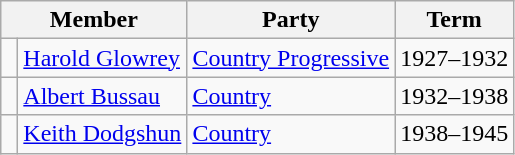<table class="wikitable">
<tr>
<th colspan="2">Member</th>
<th>Party</th>
<th>Term</th>
</tr>
<tr>
<td> </td>
<td><a href='#'>Harold Glowrey</a></td>
<td><a href='#'>Country Progressive</a></td>
<td>1927–1932</td>
</tr>
<tr>
<td> </td>
<td><a href='#'>Albert Bussau</a></td>
<td><a href='#'>Country</a></td>
<td>1932–1938</td>
</tr>
<tr>
<td> </td>
<td><a href='#'>Keith Dodgshun</a></td>
<td><a href='#'>Country</a></td>
<td>1938–1945</td>
</tr>
</table>
